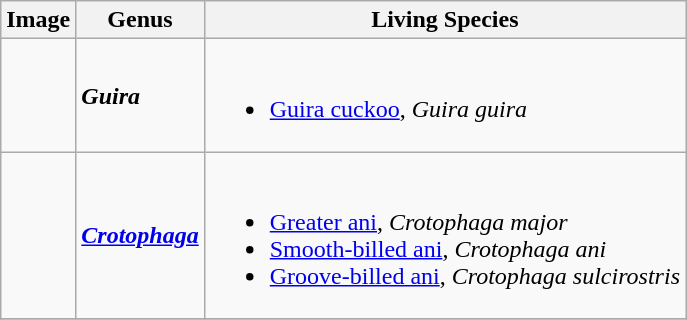<table class="wikitable">
<tr>
<th>Image</th>
<th>Genus</th>
<th>Living Species</th>
</tr>
<tr>
<td></td>
<td><strong><em>Guira</em></strong> </td>
<td><br><ul><li><a href='#'>Guira cuckoo</a>, <em>Guira guira</em></li></ul></td>
</tr>
<tr>
<td></td>
<td><strong><em><a href='#'>Crotophaga</a></em></strong> </td>
<td><br><ul><li><a href='#'>Greater ani</a>, <em>Crotophaga major</em></li><li><a href='#'>Smooth-billed ani</a>, <em>Crotophaga ani</em></li><li><a href='#'>Groove-billed ani</a>, <em>Crotophaga sulcirostris</em></li></ul></td>
</tr>
<tr>
</tr>
</table>
